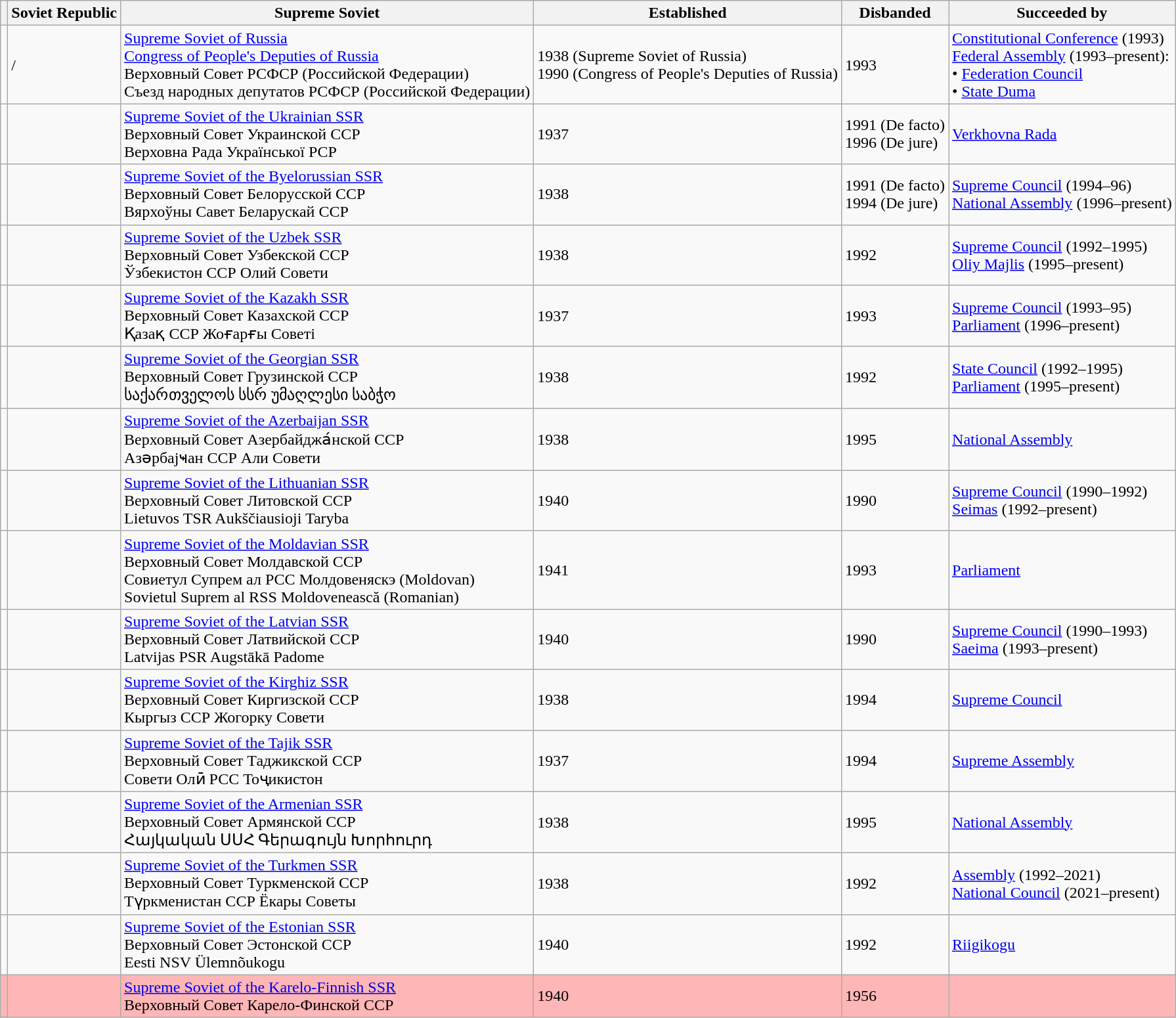<table class="wikitable sortable">
<tr>
<th class="unsortable"></th>
<th>Soviet Republic</th>
<th>Supreme Soviet</th>
<th>Established</th>
<th>Disbanded</th>
<th>Succeeded by</th>
</tr>
<tr>
<td></td>
<td>/</td>
<td><a href='#'>Supreme Soviet of Russia</a><br><a href='#'>Congress of People's Deputies of Russia</a><br>Верховный Совет РСФСР (Российской Федерации)<br>Съезд народных депутатов РСФСР (Российской Федерации)</td>
<td>1938 (Supreme Soviet of Russia)<br>1990 (Congress of People's Deputies of Russia)</td>
<td>1993</td>
<td> <a href='#'>Constitutional Conference</a> (1993)<br> <a href='#'>Federal Assembly</a> (1993–present):<br>• <a href='#'>Federation Council</a><br>• <a href='#'>State Duma</a></td>
</tr>
<tr>
<td></td>
<td></td>
<td><a href='#'>Supreme Soviet of the Ukrainian SSR</a><br>Верховный Совет Украинской ССР <br> Верховна Рада Української РСР</td>
<td>1937</td>
<td>1991 (De facto)<br>1996 (De jure)</td>
<td> <a href='#'>Verkhovna Rada</a></td>
</tr>
<tr>
<td></td>
<td></td>
<td><a href='#'>Supreme Soviet of the Byelorussian SSR</a><br>Верховный Совет Белорусской ССР <br> Вярхоўны Савет Беларускай ССР</td>
<td>1938</td>
<td>1991 (De facto)<br>1994 (De jure)</td>
<td> <a href='#'>Supreme Council</a> (1994–96)<br> <a href='#'>National Assembly</a> (1996–present)</td>
</tr>
<tr>
<td></td>
<td></td>
<td><a href='#'>Supreme Soviet of the Uzbek SSR</a><br>Верховный Совет Узбекской ССР <br> Ўзбекистон ССР Олий Совети</td>
<td>1938</td>
<td>1992</td>
<td> <a href='#'>Supreme Council</a> (1992–1995)<br> <a href='#'>Oliy Majlis</a> (1995–present)</td>
</tr>
<tr>
<td></td>
<td></td>
<td><a href='#'>Supreme Soviet of the Kazakh SSR</a><br>Верховный Совет Казахской ССР <br> Қазақ ССР Жоғарғы Советі</td>
<td>1937</td>
<td>1993</td>
<td> <a href='#'>Supreme Council</a> (1993–95)<br> <a href='#'>Parliament</a> (1996–present)</td>
</tr>
<tr>
<td></td>
<td></td>
<td><a href='#'>Supreme Soviet of the Georgian SSR</a><br>Верховный Совет Грузинской ССР <br> საქართველოს სსრ უმაღლესი საბჭო</td>
<td>1938</td>
<td>1992</td>
<td> <a href='#'>State Council</a> (1992–1995)<br> <a href='#'>Parliament</a> (1995–present)</td>
</tr>
<tr>
<td></td>
<td></td>
<td><a href='#'>Supreme Soviet of the Azerbaijan SSR</a><br>Верховный Совет Азербайджа́нской ССР <br> Азәрбаjҹан ССР Али Совети</td>
<td>1938</td>
<td>1995</td>
<td> <a href='#'>National Assembly</a></td>
</tr>
<tr>
<td></td>
<td></td>
<td><a href='#'>Supreme Soviet of the Lithuanian SSR</a><br>Верховный Совет Литовской ССР <br> Lietuvos TSR Aukščiausioji Taryba</td>
<td>1940</td>
<td>1990</td>
<td> <a href='#'>Supreme Council</a> (1990–1992)<br> <a href='#'>Seimas</a> (1992–present)</td>
</tr>
<tr>
<td></td>
<td></td>
<td><a href='#'>Supreme Soviet of the Moldavian SSR</a><br>Верховный Совет Молдавской ССР <br> Совиетул Супрем ал РСС Молдовеняскэ (Moldovan) <br> Sovietul Suprem al RSS Moldovenească (Romanian)</td>
<td>1941</td>
<td>1993</td>
<td> <a href='#'>Parliament</a></td>
</tr>
<tr>
<td></td>
<td></td>
<td><a href='#'>Supreme Soviet of the Latvian SSR</a><br>Верховный Совет Латвийской ССР <br> Latvijas PSR Augstākā Padome</td>
<td>1940</td>
<td>1990</td>
<td> <a href='#'>Supreme Council</a> (1990–1993)<br> <a href='#'>Saeima</a> (1993–present)</td>
</tr>
<tr>
<td></td>
<td></td>
<td><a href='#'>Supreme Soviet of the Kirghiz SSR</a><br>Верховный Совет Киргизской ССР <br> Кыргыз ССР Жогорку Совети</td>
<td>1938</td>
<td>1994</td>
<td> <a href='#'>Supreme Council</a></td>
</tr>
<tr>
<td></td>
<td></td>
<td><a href='#'>Supreme Soviet of the Tajik SSR</a><br>Верховный Совет Таджикской ССР <br> Совети Олӣ РСС Тоҷикистон</td>
<td>1937</td>
<td>1994</td>
<td> <a href='#'>Supreme Assembly</a></td>
</tr>
<tr>
<td></td>
<td></td>
<td><a href='#'>Supreme Soviet of the Armenian SSR</a><br>Верховный Совет Армянской ССР <br> Հայկական ՍՍՀ Գերագույն Խորհուրդ</td>
<td>1938</td>
<td>1995</td>
<td> <a href='#'>National Assembly</a></td>
</tr>
<tr>
<td></td>
<td></td>
<td><a href='#'>Supreme Soviet of the Turkmen SSR</a><br>Верховный Совет Туркменской ССР <br> Түркменистан ССР Ёкары Советы</td>
<td>1938</td>
<td>1992</td>
<td> <a href='#'>Assembly</a> (1992–2021)<br> <a href='#'>National Council</a> (2021–present)</td>
</tr>
<tr>
<td></td>
<td></td>
<td><a href='#'>Supreme Soviet of the Estonian SSR</a><br>Верховный Совет Эстонской ССР <br> Eesti NSV Ülemnõukogu</td>
<td>1940</td>
<td>1992</td>
<td> <a href='#'>Riigikogu</a></td>
</tr>
<tr>
<td bgcolor=#FFB6B6></td>
<td bgcolor=#FFB6B6></td>
<td bgcolor=#FFB6B6><a href='#'>Supreme Soviet of the Karelo-Finnish SSR</a><br>Верховный Совет Карело-Финской ССР</td>
<td bgcolor=#FFB6B6>1940</td>
<td bgcolor=#FFB6B6>1956</td>
<td bgcolor=#FFB6B6> </td>
</tr>
</table>
